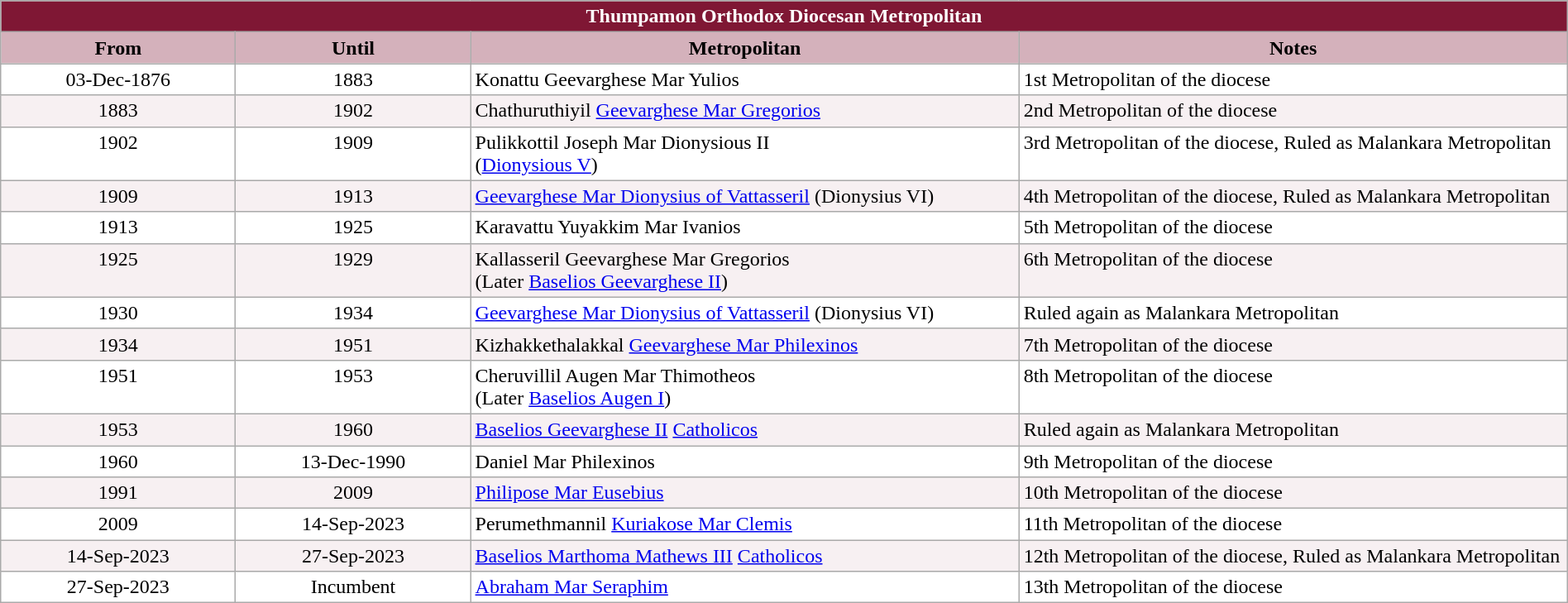<table class="wikitable" style="width: 100%;">
<tr>
<th colspan="4" style="background-color: #7F1734; color: white;">Thumpamon Orthodox Diocesan Metropolitan</th>
</tr>
<tr>
<th style="background-color: #D4B1BB; width: 15%;">From</th>
<th style="background-color: #D4B1BB; width: 15%;">Until</th>
<th style="background-color: #D4B1BB; width: 35%;">Metropolitan</th>
<th style="background-color: #D4B1BB; width: 35%;">Notes</th>
</tr>
<tr valign="top" style="background-color: white;">
<td style="text-align: center;">03-Dec-1876</td>
<td style="text-align: center;">1883</td>
<td>Konattu Geevarghese Mar Yulios</td>
<td>1st Metropolitan of  the diocese</td>
</tr>
<tr valign="top" style="background-color: #F7F0F2;">
<td style="text-align: center;">1883</td>
<td style="text-align: center;">1902</td>
<td>Chathuruthiyil <a href='#'>Geevarghese Mar Gregorios</a></td>
<td>2nd Metropolitan of  the diocese</td>
</tr>
<tr valign="top" style="background-color: white;">
<td style="text-align: center;">1902</td>
<td style="text-align: center;">1909</td>
<td>Pulikkottil Joseph Mar Dionysious II<br>(<a href='#'>Dionysious V</a>)</td>
<td>3rd Metropolitan of  the diocese, Ruled as Malankara Metropolitan</td>
</tr>
<tr valign="top" style="background-color: #F7F0F2;">
<td style="text-align: center;">1909</td>
<td style="text-align: center;">1913</td>
<td><a href='#'>Geevarghese Mar Dionysius of Vattasseril</a> (Dionysius VI)</td>
<td>4th Metropolitan of  the diocese, Ruled as Malankara Metropolitan</td>
</tr>
<tr valign="top" style="background-color: white;">
<td style="text-align: center;">1913</td>
<td style="text-align: center;">1925</td>
<td>Karavattu Yuyakkim Mar Ivanios</td>
<td>5th Metropolitan of  the diocese</td>
</tr>
<tr valign="top" style="background-color: #F7F0F2;">
<td style="text-align: center;">1925</td>
<td style="text-align: center;">1929</td>
<td>Kallasseril Geevarghese Mar Gregorios <br>(Later <a href='#'>Baselios Geevarghese II</a>)</td>
<td>6th Metropolitan of  the diocese</td>
</tr>
<tr valign="top" style="background-color: white;">
<td style="text-align: center;">1930</td>
<td style="text-align: center;">1934</td>
<td><a href='#'>Geevarghese Mar Dionysius of Vattasseril</a> (Dionysius VI)</td>
<td>Ruled again as Malankara Metropolitan</td>
</tr>
<tr valign="top" style="background-color: #F7F0F2;">
<td style="text-align: center;">1934</td>
<td style="text-align: center;">1951</td>
<td>Kizhakkethalakkal <a href='#'>Geevarghese Mar Philexinos</a></td>
<td>7th Metropolitan of  the diocese</td>
</tr>
<tr valign="top" style="background-color: white;">
<td style="text-align: center;">1951</td>
<td style="text-align: center;">1953</td>
<td>Cheruvillil Augen Mar Thimotheos <br>(Later <a href='#'>Baselios Augen I</a>)</td>
<td>8th Metropolitan of  the diocese</td>
</tr>
<tr valign="top" style="background-color: #F7F0F2;">
<td style="text-align: center;">1953</td>
<td style="text-align: center;">1960</td>
<td><a href='#'>Baselios Geevarghese II</a> <a href='#'>Catholicos</a></td>
<td>Ruled again as Malankara Metropolitan</td>
</tr>
<tr valign="top" style="background-color: white;">
<td style="text-align: center;">1960</td>
<td style="text-align: center;">13-Dec-1990</td>
<td>Daniel Mar Philexinos</td>
<td>9th Metropolitan of  the diocese</td>
</tr>
<tr valign="top" style="background-color: #F7F0F2;">
<td style="text-align: center;">1991</td>
<td style="text-align: center;">2009</td>
<td><a href='#'>Philipose Mar Eusebius</a></td>
<td>10th Metropolitan of  the diocese</td>
</tr>
<tr valign="top" style="background-color: white;">
<td style="text-align: center;">2009</td>
<td style="text-align: center;">14-Sep-2023</td>
<td>Perumethmannil <a href='#'>Kuriakose Mar Clemis</a></td>
<td>11th Metropolitan of  the diocese</td>
</tr>
<tr valign="top" style="background-color: #F7F0F2;">
<td style="text-align: center;">14-Sep-2023</td>
<td style="text-align: center;">27-Sep-2023</td>
<td><a href='#'>Baselios Marthoma Mathews III</a> <a href='#'>Catholicos</a></td>
<td>12th Metropolitan of  the diocese, Ruled as Malankara Metropolitan</td>
</tr>
<tr valign="top" style="background-color: white;">
<td style="text-align: center;">27-Sep-2023</td>
<td style="text-align: center;">Incumbent</td>
<td><a href='#'>Abraham Mar Seraphim</a></td>
<td>13th Metropolitan of  the diocese</td>
</tr>
</table>
